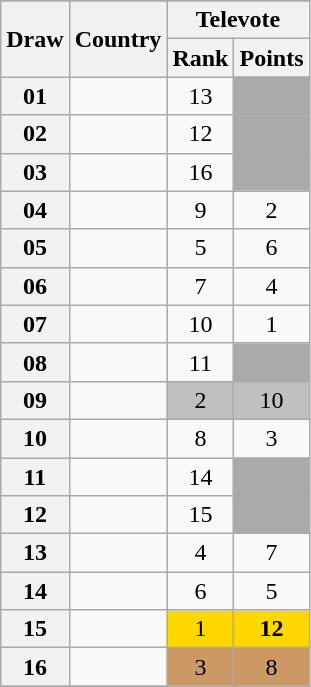<table class="sortable wikitable collapsible plainrowheaders" style="text-align:center;">
<tr>
</tr>
<tr>
<th scope="col" rowspan="2">Draw</th>
<th scope="col" rowspan="2">Country</th>
<th scope="col" colspan="2">Televote</th>
</tr>
<tr>
<th scope="col">Rank</th>
<th scope="col">Points</th>
</tr>
<tr>
<th scope="row" style="text-align:center;">01</th>
<td style="text-align:left;"></td>
<td>13</td>
<td style="background:#AAAAAA;"></td>
</tr>
<tr>
<th scope="row" style="text-align:center;">02</th>
<td style="text-align:left;"></td>
<td>12</td>
<td style="background:#AAAAAA;"></td>
</tr>
<tr>
<th scope="row" style="text-align:center;">03</th>
<td style="text-align:left;"></td>
<td>16</td>
<td style="background:#AAAAAA;"></td>
</tr>
<tr>
<th scope="row" style="text-align:center;">04</th>
<td style="text-align:left;"></td>
<td>9</td>
<td>2</td>
</tr>
<tr>
<th scope="row" style="text-align:center;">05</th>
<td style="text-align:left;"></td>
<td>5</td>
<td>6</td>
</tr>
<tr>
<th scope="row" style="text-align:center;">06</th>
<td style="text-align:left;"></td>
<td>7</td>
<td>4</td>
</tr>
<tr>
<th scope="row" style="text-align:center;">07</th>
<td style="text-align:left;"></td>
<td>10</td>
<td>1</td>
</tr>
<tr>
<th scope="row" style="text-align:center;">08</th>
<td style="text-align:left;"></td>
<td>11</td>
<td style="background:#AAAAAA;"></td>
</tr>
<tr>
<th scope="row" style="text-align:center;">09</th>
<td style="text-align:left;"></td>
<td style="background:silver;">2</td>
<td style="background:silver;">10</td>
</tr>
<tr>
<th scope="row" style="text-align:center;">10</th>
<td style="text-align:left;"></td>
<td>8</td>
<td>3</td>
</tr>
<tr>
<th scope="row" style="text-align:center;">11</th>
<td style="text-align:left;"></td>
<td>14</td>
<td style="background:#AAAAAA;"></td>
</tr>
<tr>
<th scope="row" style="text-align:center;">12</th>
<td style="text-align:left;"></td>
<td>15</td>
<td style="background:#AAAAAA;"></td>
</tr>
<tr>
<th scope="row" style="text-align:center;">13</th>
<td style="text-align:left;"></td>
<td>4</td>
<td>7</td>
</tr>
<tr>
<th scope="row" style="text-align:center;">14</th>
<td style="text-align:left;"></td>
<td>6</td>
<td>5</td>
</tr>
<tr>
<th scope="row" style="text-align:center;">15</th>
<td style="text-align:left;"></td>
<td style="background:gold;">1</td>
<td style="background:gold;"><strong>12</strong></td>
</tr>
<tr>
<th scope="row" style="text-align:center;">16</th>
<td style="text-align:left;"></td>
<td style="background:#CC9966;">3</td>
<td style="background:#CC9966;">8</td>
</tr>
<tr>
</tr>
</table>
